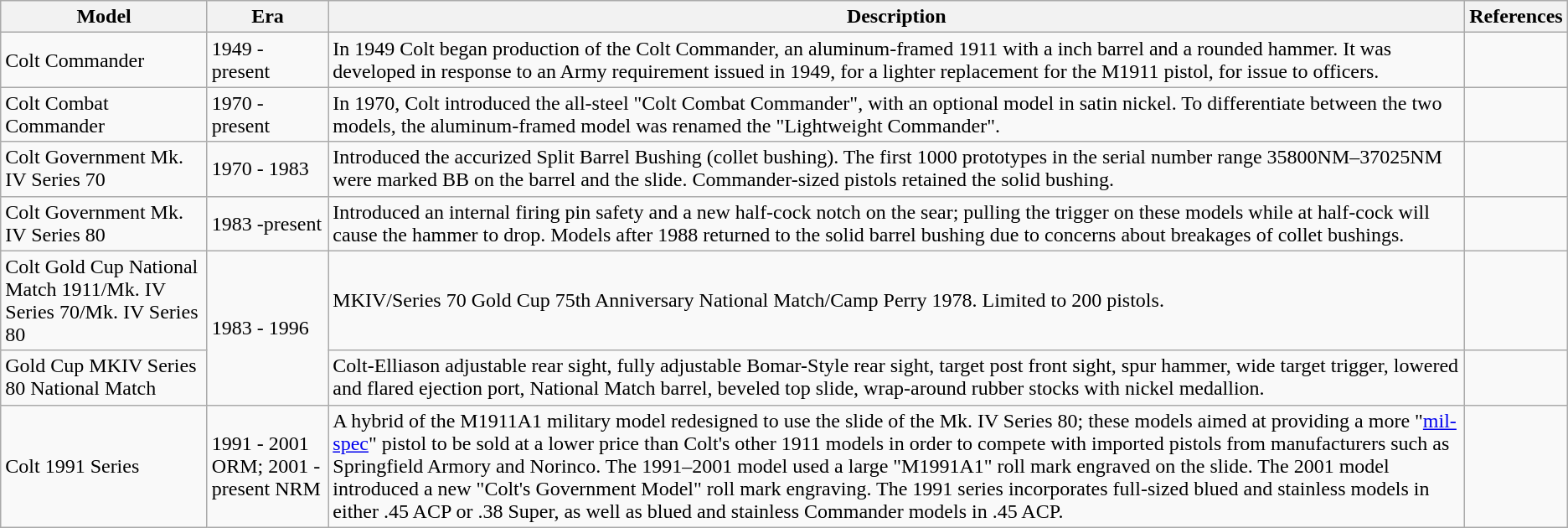<table class="wikitable">
<tr>
<th>Model</th>
<th>Era</th>
<th>Description</th>
<th>References</th>
</tr>
<tr>
<td>Colt Commander</td>
<td>1949 - present</td>
<td>In 1949 Colt began production of the Colt Commander, an aluminum-framed 1911 with a  inch barrel and a rounded hammer. It was developed in response to an Army requirement issued in 1949, for a lighter replacement for the M1911 pistol, for issue to officers.</td>
<td></td>
</tr>
<tr>
<td>Colt Combat Commander</td>
<td>1970 - present</td>
<td>In 1970, Colt introduced the all-steel "Colt Combat Commander", with an optional model in satin nickel. To differentiate between the two models, the aluminum-framed model was renamed the "Lightweight Commander".</td>
<td></td>
</tr>
<tr>
<td>Colt Government Mk. IV Series 70</td>
<td>1970 - 1983</td>
<td>Introduced the accurized Split Barrel Bushing (collet bushing). The first 1000 prototypes in the serial number range 35800NM–37025NM were marked BB on the barrel and the slide. Commander-sized pistols retained the solid bushing.</td>
<td></td>
</tr>
<tr>
<td>Colt Government Mk. IV Series 80</td>
<td>1983 -present</td>
<td>Introduced an internal firing pin safety and a new half-cock notch on the sear; pulling the trigger on these models while at half-cock will cause the hammer to drop. Models after 1988 returned to the solid barrel bushing due to concerns about breakages of collet bushings.</td>
<td></td>
</tr>
<tr>
<td>Colt Gold Cup National Match 1911/Mk. IV Series 70/Mk. IV Series 80</td>
<td rowspan="2">1983 - 1996</td>
<td>MKIV/Series 70 Gold Cup 75th Anniversary National Match/Camp Perry 1978. Limited to 200 pistols.</td>
<td></td>
</tr>
<tr>
<td>Gold Cup MKIV Series 80 National Match</td>
<td>Colt-Elliason adjustable rear sight, fully adjustable Bomar-Style rear sight, target post front sight, spur hammer, wide target trigger, lowered and flared ejection port, National Match barrel, beveled top slide, wrap-around rubber stocks with nickel medallion.</td>
<td></td>
</tr>
<tr>
<td>Colt 1991 Series</td>
<td>1991 - 2001 ORM; 2001 - present NRM</td>
<td>A hybrid of the M1911A1 military model redesigned to use the slide of the Mk. IV Series 80; these models aimed at providing a more "<a href='#'>mil-spec</a>" pistol to be sold at a lower price than Colt's other 1911 models in order to compete with imported pistols from manufacturers such as Springfield Armory and Norinco. The 1991–2001 model used a large "M1991A1" roll mark engraved on the slide. The 2001 model introduced a new "Colt's Government Model" roll mark engraving. The 1991 series incorporates full-sized blued and stainless models in either .45 ACP or .38 Super, as well as blued and stainless Commander models in .45 ACP.</td>
<td></td>
</tr>
</table>
